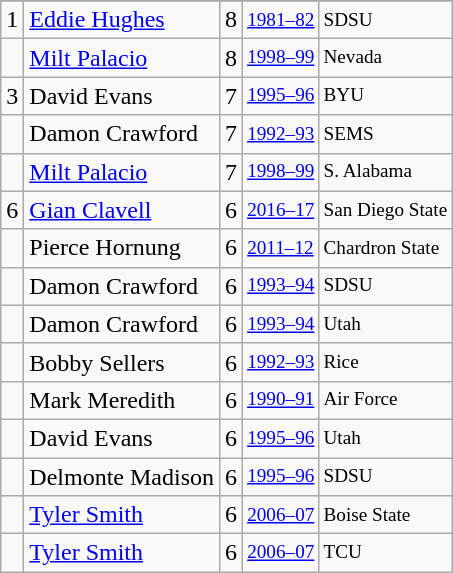<table class="wikitable">
<tr>
</tr>
<tr>
<td>1</td>
<td><a href='#'>Eddie Hughes</a></td>
<td>8</td>
<td style="font-size:80%;"><a href='#'>1981–82</a></td>
<td style="font-size:80%;">SDSU</td>
</tr>
<tr>
<td></td>
<td><a href='#'>Milt Palacio</a></td>
<td>8</td>
<td style="font-size:80%;"><a href='#'>1998–99</a></td>
<td style="font-size:80%;">Nevada</td>
</tr>
<tr>
<td>3</td>
<td>David Evans</td>
<td>7</td>
<td style="font-size:80%;"><a href='#'>1995–96</a></td>
<td style="font-size:80%;">BYU</td>
</tr>
<tr>
<td></td>
<td>Damon Crawford</td>
<td>7</td>
<td style="font-size:80%;"><a href='#'>1992–93</a></td>
<td style="font-size:80%;">SEMS</td>
</tr>
<tr>
<td></td>
<td><a href='#'>Milt Palacio</a></td>
<td>7</td>
<td style="font-size:80%;"><a href='#'>1998–99</a></td>
<td style="font-size:80%;">S. Alabama</td>
</tr>
<tr>
<td>6</td>
<td><a href='#'>Gian Clavell</a></td>
<td>6</td>
<td style="font-size:80%;"><a href='#'>2016–17</a></td>
<td style="font-size:80%;">San Diego State</td>
</tr>
<tr>
<td></td>
<td>Pierce Hornung</td>
<td>6</td>
<td style="font-size:80%;"><a href='#'>2011–12</a></td>
<td style="font-size:80%;">Chardron State</td>
</tr>
<tr>
<td></td>
<td>Damon Crawford</td>
<td>6</td>
<td style="font-size:80%;"><a href='#'>1993–94</a></td>
<td style="font-size:80%;">SDSU</td>
</tr>
<tr>
<td></td>
<td>Damon Crawford</td>
<td>6</td>
<td style="font-size:80%;"><a href='#'>1993–94</a></td>
<td style="font-size:80%;">Utah</td>
</tr>
<tr>
<td></td>
<td>Bobby Sellers</td>
<td>6</td>
<td style="font-size:80%;"><a href='#'>1992–93</a></td>
<td style="font-size:80%;">Rice</td>
</tr>
<tr>
<td></td>
<td>Mark Meredith</td>
<td>6</td>
<td style="font-size:80%;"><a href='#'>1990–91</a></td>
<td style="font-size:80%;">Air Force</td>
</tr>
<tr>
<td></td>
<td>David Evans</td>
<td>6</td>
<td style="font-size:80%;"><a href='#'>1995–96</a></td>
<td style="font-size:80%;">Utah</td>
</tr>
<tr>
<td></td>
<td>Delmonte Madison</td>
<td>6</td>
<td style="font-size:80%;"><a href='#'>1995–96</a></td>
<td style="font-size:80%;">SDSU</td>
</tr>
<tr>
<td></td>
<td><a href='#'>Tyler Smith</a></td>
<td>6</td>
<td style="font-size:80%;"><a href='#'>2006–07</a></td>
<td style="font-size:80%;">Boise State</td>
</tr>
<tr>
<td></td>
<td><a href='#'>Tyler Smith</a></td>
<td>6</td>
<td style="font-size:80%;"><a href='#'>2006–07</a></td>
<td style="font-size:80%;">TCU</td>
</tr>
</table>
